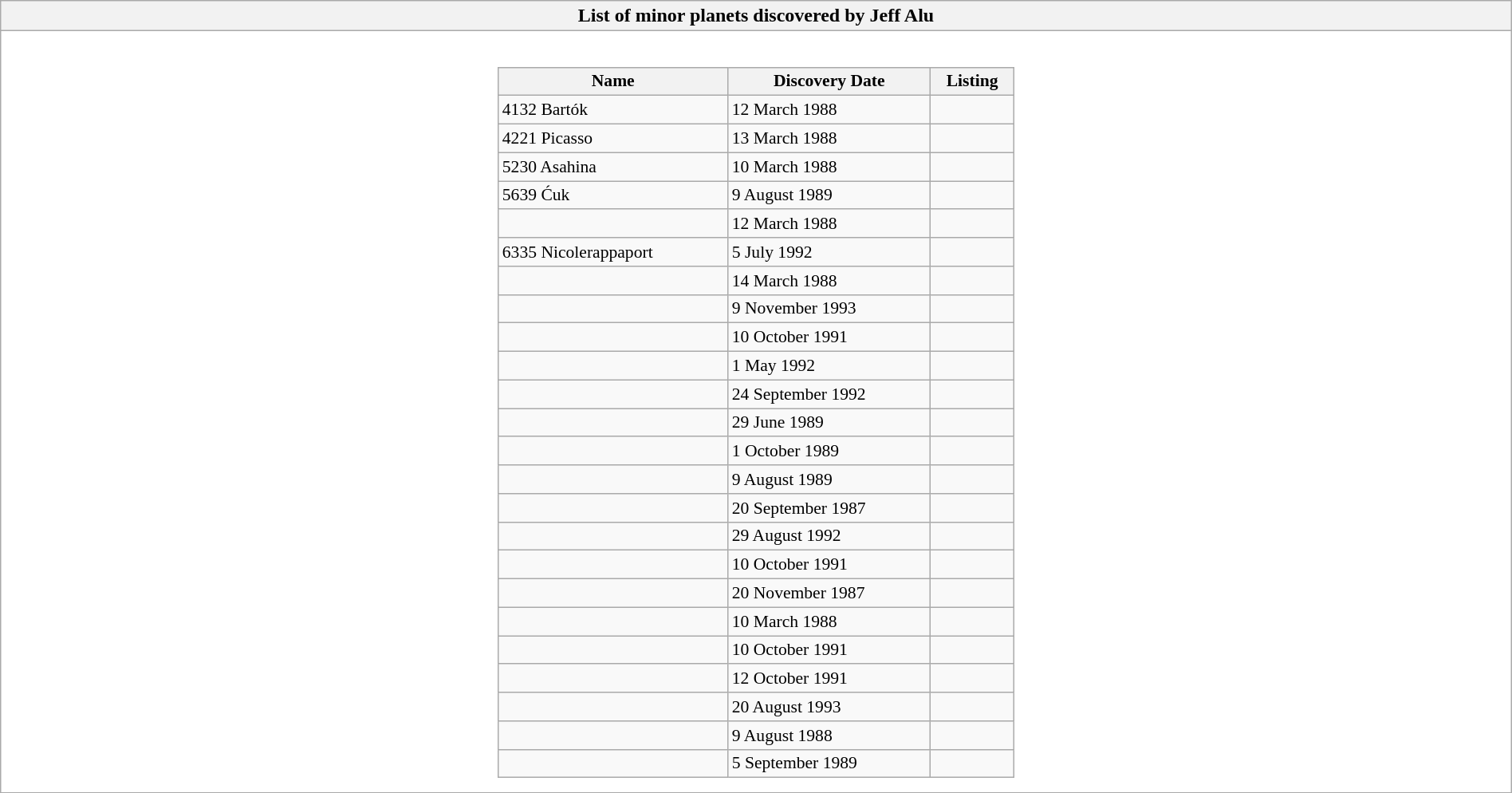<table class="wikitable collapsible collapsed" role="presentation" style="width:100%; background:#ffffff;">
<tr>
<th>List of minor planets discovered by Jeff Alu</th>
</tr>
<tr>
<td align="center"><br><table class="wikitable" style="width: 30em; display:inline-table; margin:8px; text-align:left; font-size:90%">
<tr>
<th scope="col" style="width: 13.5em;">Name</th>
<th scope="col" style="width: 12em;">Discovery Date</th>
<th scope="col" style="width: 4.5em;">Listing</th>
</tr>
<tr>
<td>4132 Bartók</td>
<td>12 March 1988</td>
<td></td>
</tr>
<tr>
<td>4221 Picasso</td>
<td>13 March 1988</td>
<td></td>
</tr>
<tr>
<td>5230 Asahina</td>
<td>10 March 1988</td>
<td></td>
</tr>
<tr>
<td>5639 Ćuk</td>
<td>9 August 1989</td>
<td> </td>
</tr>
<tr>
<td><strong></strong></td>
<td>12 March 1988</td>
<td></td>
</tr>
<tr>
<td>6335 Nicolerappaport</td>
<td>5 July 1992</td>
<td> </td>
</tr>
<tr>
<td><strong></strong></td>
<td>14 March 1988</td>
<td></td>
</tr>
<tr>
<td></td>
<td>9 November 1993</td>
<td> </td>
</tr>
<tr>
<td></td>
<td>10 October 1991</td>
<td></td>
</tr>
<tr>
<td></td>
<td>1 May 1992</td>
<td> </td>
</tr>
<tr>
<td><strong></strong></td>
<td>24 September 1992</td>
<td> </td>
</tr>
<tr>
<td><strong></strong></td>
<td>29 June 1989</td>
<td> </td>
</tr>
<tr>
<td></td>
<td>1 October 1989</td>
<td> </td>
</tr>
<tr>
<td></td>
<td>9 August 1989</td>
<td> </td>
</tr>
<tr>
<td></td>
<td>20 September 1987</td>
<td> </td>
</tr>
<tr>
<td><strong></strong></td>
<td>29 August 1992</td>
<td> </td>
</tr>
<tr>
<td></td>
<td>10 October 1991</td>
<td></td>
</tr>
<tr>
<td></td>
<td>20 November 1987</td>
<td> </td>
</tr>
<tr>
<td></td>
<td>10 March 1988</td>
<td></td>
</tr>
<tr>
<td></td>
<td>10 October 1991</td>
<td></td>
</tr>
<tr>
<td></td>
<td>12 October 1991</td>
<td></td>
</tr>
<tr>
<td></td>
<td>20 August 1993</td>
<td> </td>
</tr>
<tr>
<td></td>
<td>9 August 1988</td>
<td></td>
</tr>
<tr>
<td></td>
<td>5 September 1989</td>
<td> </td>
</tr>
</table>
</td>
</tr>
</table>
